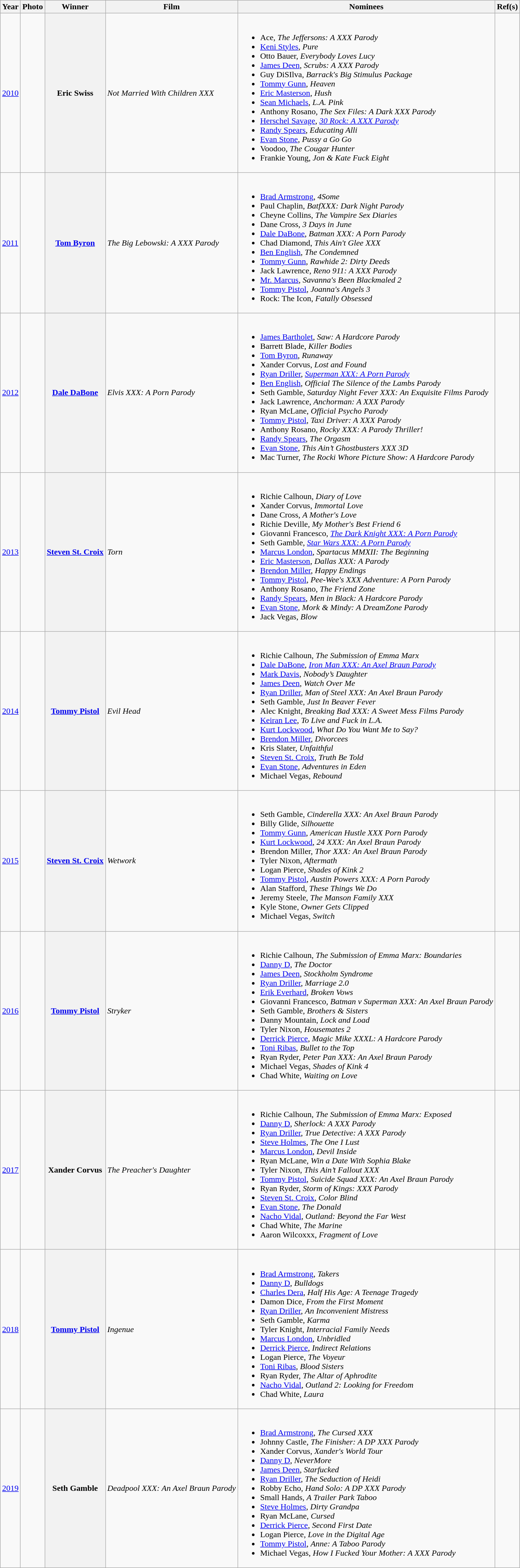<table class="wikitable sortable">
<tr>
<th>Year</th>
<th>Photo</th>
<th>Winner</th>
<th>Film</th>
<th>Nominees</th>
<th>Ref(s)</th>
</tr>
<tr>
<td><a href='#'>2010</a></td>
<td></td>
<th>Eric Swiss</th>
<td><em>Not Married With Children XXX</em></td>
<td valign="top"><br><ul><li>Ace, <em>The Jeffersons: A XXX Parody</em></li><li><a href='#'>Keni Styles</a>, <em>Pure</em></li><li>Otto Bauer, <em>Everybody Loves Lucy</em></li><li><a href='#'>James Deen</a>, <em>Scrubs: A XXX Parody</em></li><li>Guy DiSIlva, <em>Barrack's Big Stimulus Package</em></li><li><a href='#'>Tommy Gunn</a>, <em>Heaven</em></li><li><a href='#'>Eric Masterson</a>, <em>Hush</em></li><li><a href='#'>Sean Michaels</a>, <em>L.A. Pink</em></li><li>Anthony Rosano, <em>The Sex Files: A Dark XXX Parody</em></li><li><a href='#'>Herschel Savage</a>, <em><a href='#'>30 Rock: A XXX Parody</a></em></li><li><a href='#'>Randy Spears</a>, <em>Educating Alli</em></li><li><a href='#'>Evan Stone</a>, <em>Pussy a Go Go</em></li><li>Voodoo, <em>The Cougar Hunter</em></li><li>Frankie Young, <em>Jon & Kate Fuck Eight</em></li></ul></td>
<td></td>
</tr>
<tr>
<td><a href='#'>2011</a></td>
<td></td>
<th><a href='#'>Tom Byron</a></th>
<td><em>The Big Lebowski: A XXX Parody</em></td>
<td valign="top"><br><ul><li><a href='#'>Brad Armstrong</a>, <em>4Some</em></li><li>Paul Chaplin, <em>BatfXXX: Dark Night Parody</em></li><li>Cheyne Collins, <em>The Vampire Sex Diaries</em></li><li>Dane Cross, <em>3 Days in June</em></li><li><a href='#'>Dale DaBone</a>, <em>Batman XXX: A Porn Parody</em></li><li>Chad Diamond, <em>This Ain't Glee XXX</em></li><li><a href='#'>Ben English</a>, <em>The Condemned</em></li><li><a href='#'>Tommy Gunn</a>, <em>Rawhide 2: Dirty Deeds</em></li><li>Jack Lawrence, <em>Reno 911: A XXX Parody</em></li><li><a href='#'>Mr. Marcus</a>, <em>Savanna's Been Blackmaled 2</em></li><li><a href='#'>Tommy Pistol</a>, <em>Joanna's Angels 3</em></li><li>Rock: The Icon, <em>Fatally Obsessed</em></li></ul></td>
<td></td>
</tr>
<tr>
<td><a href='#'>2012</a></td>
<td></td>
<th><a href='#'>Dale DaBone</a></th>
<td><em>Elvis XXX: A Porn Parody</em></td>
<td valign="top"><br><ul><li><a href='#'>James Bartholet</a>, <em>Saw: A Hardcore Parody</em></li><li>Barrett Blade, <em>Killer Bodies</em></li><li><a href='#'>Tom Byron</a>, <em>Runaway</em></li><li>Xander Corvus, <em>Lost and Found</em></li><li><a href='#'>Ryan Driller</a>, <em><a href='#'>Superman XXX: A Porn Parody</a></em></li><li><a href='#'>Ben English</a>, <em>Official The Silence of the Lambs Parody</em></li><li>Seth Gamble, <em>Saturday Night Fever XXX: An Exquisite Films Parody</em></li><li>Jack Lawrence, <em>Anchorman: A XXX Parody</em></li><li>Ryan McLane, <em>Official Psycho Parody</em></li><li><a href='#'>Tommy Pistol</a>, <em>Taxi Driver: A XXX Parody</em></li><li>Anthony Rosano, <em>Rocky XXX: A Parody Thriller!</em></li><li><a href='#'>Randy Spears</a>, <em>The Orgasm</em></li><li><a href='#'>Evan Stone</a>, <em>This Ain’t Ghostbusters XXX 3D</em></li><li>Mac Turner, <em>The Rocki Whore Picture Show: A Hardcore Parody</em></li></ul></td>
<td></td>
</tr>
<tr>
<td><a href='#'>2013</a></td>
<td></td>
<th><a href='#'>Steven St. Croix</a></th>
<td><em>Torn</em></td>
<td valign="top"><br><ul><li>Richie Calhoun, <em>Diary of Love</em></li><li>Xander Corvus, <em>Immortal Love</em></li><li>Dane Cross, <em>A Mother's Love</em></li><li>Richie Deville, <em>My Mother's Best Friend 6</em></li><li>Giovanni Francesco, <em><a href='#'>The Dark Knight XXX: A Porn Parody</a></em></li><li>Seth Gamble, <em><a href='#'>Star Wars XXX: A Porn Parody</a></em></li><li><a href='#'>Marcus London</a>, <em>Spartacus MMXII: The Beginning</em></li><li><a href='#'>Eric Masterson</a>, <em>Dallas XXX: A Parody</em></li><li><a href='#'>Brendon Miller</a>, <em>Happy Endings</em></li><li><a href='#'>Tommy Pistol</a>, <em>Pee-Wee's XXX Adventure: A Porn Parody</em></li><li>Anthony Rosano, <em>The Friend Zone</em></li><li><a href='#'>Randy Spears</a>, <em>Men in Black: A Hardcore Parody</em></li><li><a href='#'>Evan Stone</a>, <em>Mork & Mindy: A DreamZone Parody</em></li><li>Jack Vegas, <em>Blow</em></li></ul></td>
<td></td>
</tr>
<tr>
<td><a href='#'>2014</a></td>
<td></td>
<th><a href='#'>Tommy Pistol</a></th>
<td><em>Evil Head</em></td>
<td valign="top"><br><ul><li>Richie Calhoun, <em>The Submission of Emma Marx</em></li><li><a href='#'>Dale DaBone</a>, <em><a href='#'>Iron Man XXX: An Axel Braun Parody</a></em></li><li><a href='#'>Mark Davis</a>, <em>Nobody’s Daughter</em></li><li><a href='#'>James Deen</a>, <em>Watch Over Me</em></li><li><a href='#'>Ryan Driller</a>, <em>Man of Steel XXX: An Axel Braun Parody</em></li><li>Seth Gamble, <em>Just In Beaver Fever</em></li><li>Alec Knight, <em>Breaking Bad XXX: A Sweet Mess Films Parody</em></li><li><a href='#'>Keiran Lee</a>, <em>To Live and Fuck in L.A.</em></li><li><a href='#'>Kurt Lockwood</a>, <em>What Do You Want Me to Say?</em></li><li><a href='#'>Brendon Miller</a>, <em>Divorcees</em></li><li>Kris Slater, <em>Unfaithful</em></li><li><a href='#'>Steven St. Croix</a>, <em>Truth Be Told</em></li><li><a href='#'>Evan Stone</a>, <em>Adventures in Eden</em></li><li>Michael Vegas, <em>Rebound</em></li></ul></td>
<td></td>
</tr>
<tr>
<td><a href='#'>2015</a></td>
<td></td>
<th><a href='#'>Steven St. Croix</a></th>
<td><em>Wetwork</em></td>
<td valign="top"><br><ul><li>Seth Gamble, <em>Cinderella XXX: An Axel Braun Parody</em></li><li>Billy Glide, <em>Silhouette</em></li><li><a href='#'>Tommy Gunn</a>, <em>American Hustle XXX Porn Parody</em></li><li><a href='#'>Kurt Lockwood</a>, <em>24 XXX: An Axel Braun Parody</em></li><li>Brendon Miller, <em>Thor XXX: An Axel Braun Parody</em></li><li>Tyler Nixon, <em>Aftermath</em></li><li>Logan Pierce, <em>Shades of Kink 2</em></li><li><a href='#'>Tommy Pistol</a>, <em>Austin Powers XXX: A Porn Parody</em></li><li>Alan Stafford, <em>These Things We Do</em></li><li>Jeremy Steele, <em>The Manson Family XXX</em></li><li>Kyle Stone, <em>Owner Gets Clipped</em></li><li>Michael Vegas, <em>Switch</em></li></ul></td>
<td></td>
</tr>
<tr>
<td><a href='#'>2016</a></td>
<td></td>
<th><a href='#'>Tommy Pistol</a></th>
<td><em>Stryker</em></td>
<td valign="top"><br><ul><li>Richie Calhoun, <em>The Submission of Emma Marx: Boundaries</em></li><li><a href='#'>Danny D</a>, <em>The Doctor</em></li><li><a href='#'>James Deen</a>, <em>Stockholm Syndrome</em></li><li><a href='#'>Ryan Driller</a>, <em>Marriage 2.0</em></li><li><a href='#'>Erik Everhard</a>, <em>Broken Vows</em></li><li>Giovanni Francesco, <em>Batman v Superman XXX: An Axel Braun Parody</em></li><li>Seth Gamble, <em>Brothers & Sisters</em></li><li>Danny Mountain, <em>Lock and Load</em></li><li>Tyler Nixon, <em>Housemates 2</em></li><li><a href='#'>Derrick Pierce</a>, <em>Magic Mike XXXL: A Hardcore Parody</em></li><li><a href='#'>Toni Ribas</a>, <em>Bullet to the Top</em></li><li>Ryan Ryder, <em>Peter Pan XXX: An Axel Braun Parody</em></li><li>Michael Vegas, <em>Shades of Kink 4</em></li><li>Chad White, <em>Waiting on Love</em></li></ul></td>
<td></td>
</tr>
<tr>
<td><a href='#'>2017</a></td>
<td></td>
<th>Xander Corvus</th>
<td><em>The Preacher's Daughter</em></td>
<td valign="top"><br><ul><li>Richie Calhoun, <em>The Submission of Emma Marx: Exposed</em></li><li><a href='#'>Danny D</a>, <em>Sherlock: A XXX Parody</em></li><li><a href='#'>Ryan Driller</a>, <em>True Detective: A XXX Parody</em></li><li><a href='#'>Steve Holmes</a>, <em>The One I Lust</em></li><li><a href='#'>Marcus London</a>, <em>Devil Inside</em></li><li>Ryan McLane, <em>Win a Date With Sophia Blake</em></li><li>Tyler Nixon, <em>This Ain’t Fallout XXX</em></li><li><a href='#'>Tommy Pistol</a>, <em>Suicide Squad XXX: An Axel Braun Parody</em></li><li>Ryan Ryder, <em>Storm of Kings: XXX Parody</em></li><li><a href='#'>Steven St. Croix</a>, <em>Color Blind</em></li><li><a href='#'>Evan Stone</a>, <em>The Donald</em></li><li><a href='#'>Nacho Vidal</a>, <em>Outland: Beyond the Far West</em></li><li>Chad White, <em>The Marine</em></li><li>Aaron Wilcoxxx, <em>Fragment of Love</em></li></ul></td>
<td></td>
</tr>
<tr>
<td><a href='#'>2018</a></td>
<td></td>
<th><a href='#'>Tommy Pistol</a></th>
<td><em>Ingenue</em></td>
<td valign="top"><br><ul><li><a href='#'>Brad Armstrong</a>, <em>Takers</em></li><li><a href='#'>Danny D</a>, <em>Bulldogs</em></li><li><a href='#'>Charles Dera</a>, <em>Half His Age: A Teenage Tragedy</em></li><li>Damon Dice, <em>From the First Moment</em></li><li><a href='#'>Ryan Driller</a>, <em>An Inconvenient Mistress</em></li><li>Seth Gamble, <em>Karma</em></li><li>Tyler Knight, <em>Interracial Family Needs</em></li><li><a href='#'>Marcus London</a>, <em>Unbridled</em></li><li><a href='#'>Derrick Pierce</a>, <em>Indirect Relations</em></li><li>Logan Pierce, <em>The Voyeur</em></li><li><a href='#'>Toni Ribas</a>, <em>Blood Sisters</em></li><li>Ryan Ryder, <em>The Altar of Aphrodite</em></li><li><a href='#'>Nacho Vidal</a>, <em>Outland 2: Looking for Freedom</em></li><li>Chad White, <em>Laura</em></li></ul></td>
<td></td>
</tr>
<tr>
<td><a href='#'>2019</a></td>
<td></td>
<th>Seth Gamble</th>
<td><em>Deadpool XXX: An Axel Braun Parody</em></td>
<td valign="top"><br><ul><li><a href='#'>Brad Armstrong</a>, <em>The Cursed XXX</em></li><li>Johnny Castle, <em>The Finisher: A DP XXX Parody</em></li><li>Xander Corvus, <em>Xander's World Tour</em></li><li><a href='#'>Danny D</a>, <em>NeverMore</em></li><li><a href='#'>James Deen</a>, <em>Starfucked</em></li><li><a href='#'>Ryan Driller</a>, <em>The Seduction of Heidi</em></li><li>Robby Echo, <em>Hand Solo: A DP XXX Parody</em></li><li>Small Hands, <em>A Trailer Park Taboo</em></li><li><a href='#'>Steve Holmes</a>, <em>Dirty Grandpa</em></li><li>Ryan McLane, <em>Cursed</em></li><li><a href='#'>Derrick Pierce</a>, <em>Second First Date</em></li><li>Logan Pierce, <em>Love in the Digital Age</em></li><li><a href='#'>Tommy Pistol</a>, <em>Anne: A Taboo Parody</em></li><li>Michael Vegas, <em>How I Fucked Your Mother: A XXX Parody</em></li></ul></td>
<td></td>
</tr>
</table>
